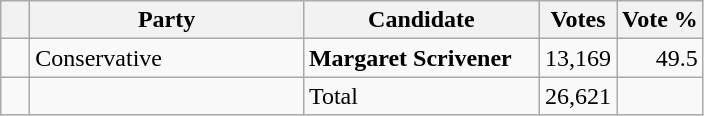<table class="wikitable">
<tr>
<th></th>
<th scope="col" width="175">Party</th>
<th scope="col" width="150">Candidate</th>
<th>Votes</th>
<th>Vote %</th>
</tr>
<tr>
<td>   </td>
<td>Conservative</td>
<td><strong>Margaret Scrivener</strong></td>
<td align=right>13,169</td>
<td align=right>49.5<br>

</td>
</tr>
<tr |>
<td></td>
<td></td>
<td>Total</td>
<td align=right>26,621</td>
<td></td>
</tr>
</table>
